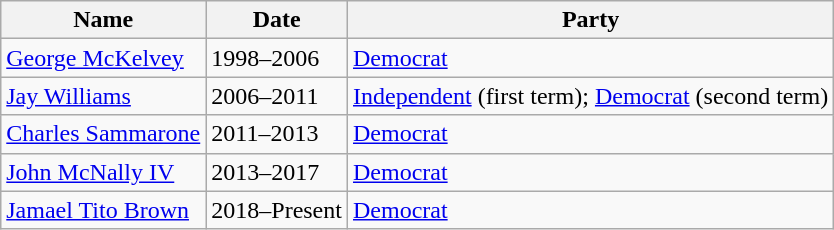<table class="wikitable">
<tr>
<th>Name</th>
<th>Date</th>
<th>Party</th>
</tr>
<tr>
<td><a href='#'>George McKelvey</a></td>
<td>1998–2006</td>
<td><a href='#'>Democrat</a></td>
</tr>
<tr>
<td><a href='#'>Jay Williams</a></td>
<td>2006–2011</td>
<td><a href='#'>Independent</a> (first term); <a href='#'>Democrat</a> (second term)</td>
</tr>
<tr>
<td><a href='#'>Charles Sammarone</a></td>
<td>2011–2013</td>
<td><a href='#'>Democrat</a></td>
</tr>
<tr>
<td><a href='#'>John McNally IV</a></td>
<td>2013–2017</td>
<td><a href='#'>Democrat</a></td>
</tr>
<tr>
<td><a href='#'>Jamael Tito Brown</a></td>
<td>2018–Present</td>
<td><a href='#'>Democrat</a></td>
</tr>
</table>
